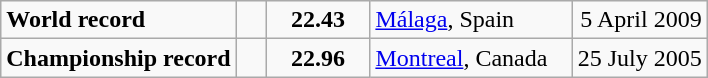<table class="wikitable">
<tr>
<td><strong>World record</strong></td>
<td style="padding-right:1em"></td>
<td style="text-align:center;padding-left:1em; padding-right:1em;"><strong>22.43</strong></td>
<td style="padding-right:1em"><a href='#'>Málaga</a>, Spain</td>
<td align=right>5 April 2009</td>
</tr>
<tr>
<td><strong>Championship record</strong></td>
<td style="padding-right:1em"></td>
<td style="text-align:center;padding-left:1em; padding-right:1em;"><strong>22.96</strong></td>
<td style="padding-right:1em"><a href='#'>Montreal</a>, Canada</td>
<td align=right>25 July 2005</td>
</tr>
</table>
